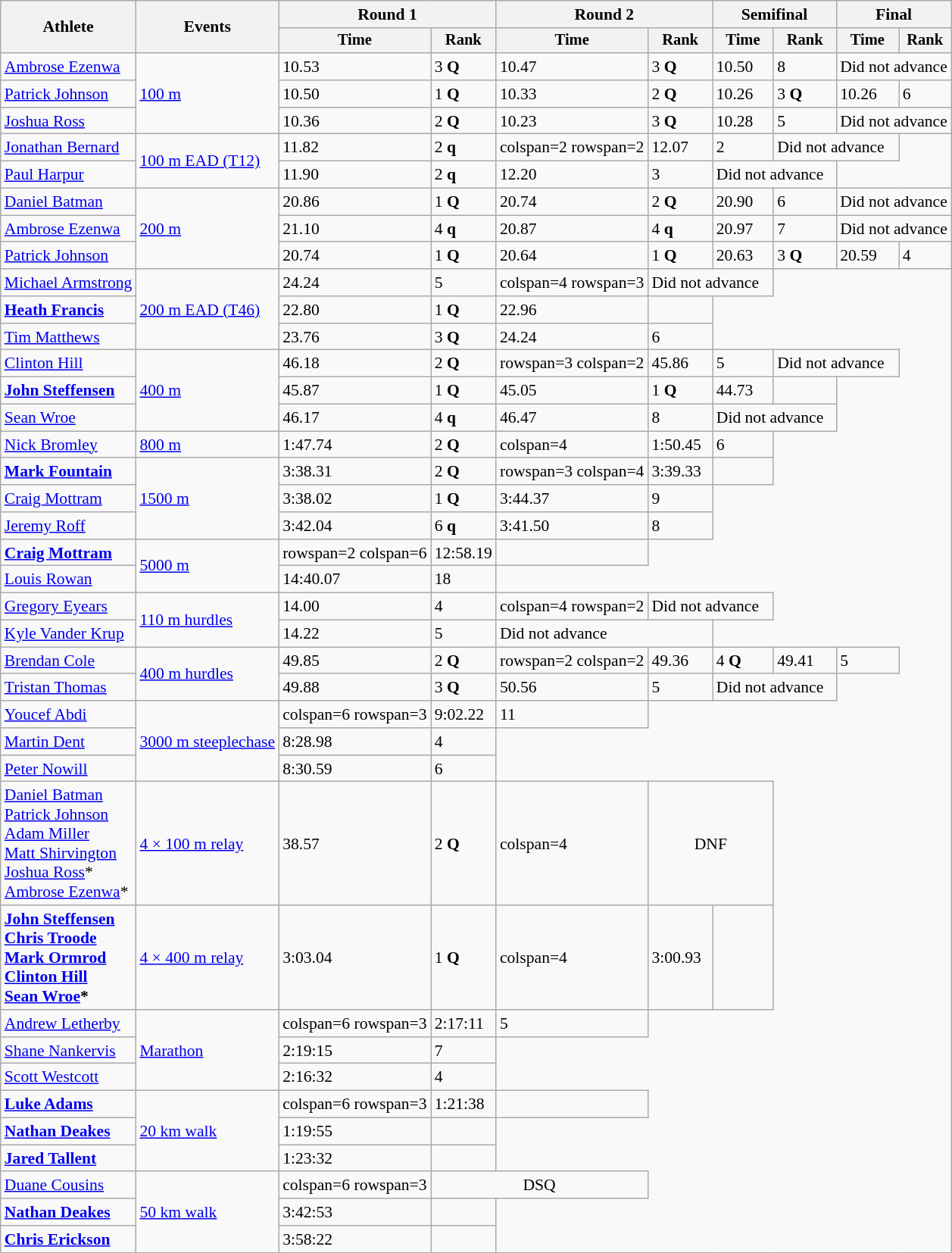<table class=wikitable style="font-size:90%">
<tr>
<th rowspan="2">Athlete</th>
<th rowspan="2">Events</th>
<th colspan="2">Round 1</th>
<th colspan="2">Round 2</th>
<th colspan="2">Semifinal</th>
<th colspan="2">Final</th>
</tr>
<tr style="font-size:95%">
<th>Time</th>
<th>Rank</th>
<th>Time</th>
<th>Rank</th>
<th>Time</th>
<th>Rank</th>
<th>Time</th>
<th>Rank</th>
</tr>
<tr>
<td><a href='#'>Ambrose Ezenwa</a></td>
<td rowspan=3><a href='#'>100 m</a></td>
<td>10.53</td>
<td>3 <strong>Q</strong></td>
<td>10.47</td>
<td>3 <strong>Q</strong></td>
<td>10.50</td>
<td>8</td>
<td colspan=2 align=center>Did not advance</td>
</tr>
<tr>
<td><a href='#'>Patrick Johnson</a></td>
<td>10.50</td>
<td>1 <strong>Q</strong></td>
<td>10.33</td>
<td>2 <strong>Q</strong></td>
<td>10.26</td>
<td>3 <strong>Q</strong></td>
<td>10.26</td>
<td>6</td>
</tr>
<tr>
<td><a href='#'>Joshua Ross</a></td>
<td>10.36</td>
<td>2 <strong>Q</strong></td>
<td>10.23</td>
<td>3 <strong>Q</strong></td>
<td>10.28</td>
<td>5</td>
<td colspan=2 align=center>Did not advance</td>
</tr>
<tr>
<td><a href='#'>Jonathan Bernard</a></td>
<td rowspan=2><a href='#'>100 m EAD (T12)</a></td>
<td>11.82</td>
<td>2 <strong>q</strong></td>
<td>colspan=2 rowspan=2 </td>
<td>12.07</td>
<td>2</td>
<td colspan=2>Did not advance</td>
</tr>
<tr>
<td><a href='#'>Paul Harpur</a></td>
<td>11.90</td>
<td>2 <strong>q</strong></td>
<td>12.20</td>
<td>3</td>
<td colspan=2>Did not advance</td>
</tr>
<tr>
<td><a href='#'>Daniel Batman</a></td>
<td rowspan=3><a href='#'>200 m</a></td>
<td>20.86</td>
<td>1 <strong>Q</strong></td>
<td>20.74</td>
<td>2 <strong>Q</strong></td>
<td>20.90</td>
<td>6</td>
<td colspan=2>Did not advance</td>
</tr>
<tr>
<td><a href='#'>Ambrose Ezenwa</a></td>
<td>21.10</td>
<td>4 <strong>q</strong></td>
<td>20.87</td>
<td>4 <strong>q</strong></td>
<td>20.97</td>
<td>7</td>
<td colspan=2>Did not advance</td>
</tr>
<tr>
<td><a href='#'>Patrick Johnson</a></td>
<td>20.74</td>
<td>1 <strong>Q</strong></td>
<td>20.64</td>
<td>1 <strong>Q</strong></td>
<td>20.63</td>
<td>3 <strong>Q</strong></td>
<td>20.59</td>
<td>4</td>
</tr>
<tr>
<td><a href='#'>Michael Armstrong</a></td>
<td rowspan=3><a href='#'>200 m EAD (T46)</a></td>
<td>24.24</td>
<td>5</td>
<td>colspan=4 rowspan=3 </td>
<td colspan=2>Did not advance</td>
</tr>
<tr>
<td><strong><a href='#'>Heath Francis</a></strong></td>
<td>22.80</td>
<td>1 <strong>Q</strong></td>
<td>22.96</td>
<td></td>
</tr>
<tr>
<td><a href='#'>Tim Matthews</a></td>
<td>23.76</td>
<td>3 <strong>Q</strong></td>
<td>24.24</td>
<td>6</td>
</tr>
<tr>
<td><a href='#'>Clinton Hill</a></td>
<td rowspan=3><a href='#'>400 m</a></td>
<td>46.18</td>
<td>2 <strong>Q</strong></td>
<td>rowspan=3 colspan=2 </td>
<td>45.86</td>
<td>5</td>
<td colspan=2>Did not advance</td>
</tr>
<tr>
<td><strong><a href='#'>John Steffensen</a></strong></td>
<td>45.87</td>
<td>1 <strong>Q</strong></td>
<td>45.05</td>
<td>1 <strong>Q</strong></td>
<td>44.73</td>
<td></td>
</tr>
<tr>
<td><a href='#'>Sean Wroe</a></td>
<td>46.17</td>
<td>4 <strong>q</strong></td>
<td>46.47</td>
<td>8</td>
<td colspan=2>Did not advance</td>
</tr>
<tr>
<td><a href='#'>Nick Bromley</a></td>
<td><a href='#'>800 m</a></td>
<td>1:47.74</td>
<td>2 <strong>Q</strong></td>
<td>colspan=4 </td>
<td>1:50.45</td>
<td>6</td>
</tr>
<tr>
<td><strong><a href='#'>Mark Fountain</a></strong></td>
<td rowspan=3><a href='#'>1500 m</a></td>
<td>3:38.31</td>
<td>2 <strong>Q</strong></td>
<td>rowspan=3 colspan=4 </td>
<td>3:39.33</td>
<td></td>
</tr>
<tr>
<td><a href='#'>Craig Mottram</a></td>
<td>3:38.02</td>
<td>1 <strong>Q</strong></td>
<td>3:44.37</td>
<td>9</td>
</tr>
<tr>
<td><a href='#'>Jeremy Roff</a></td>
<td>3:42.04</td>
<td>6 <strong>q</strong></td>
<td>3:41.50</td>
<td>8</td>
</tr>
<tr>
<td><strong><a href='#'>Craig Mottram</a></strong></td>
<td rowspan=2><a href='#'>5000 m</a></td>
<td>rowspan=2 colspan=6 </td>
<td>12:58.19</td>
<td></td>
</tr>
<tr>
<td><a href='#'>Louis Rowan</a></td>
<td>14:40.07</td>
<td>18</td>
</tr>
<tr>
<td><a href='#'>Gregory Eyears</a></td>
<td rowspan=2><a href='#'>110 m hurdles</a></td>
<td>14.00</td>
<td>4</td>
<td>colspan=4 rowspan=2 </td>
<td colspan=2>Did not advance</td>
</tr>
<tr>
<td><a href='#'>Kyle Vander Krup</a></td>
<td>14.22</td>
<td>5</td>
<td colspan=2>Did not advance</td>
</tr>
<tr>
<td><a href='#'>Brendan Cole</a></td>
<td rowspan=2><a href='#'>400 m hurdles</a></td>
<td>49.85</td>
<td>2 <strong>Q</strong></td>
<td>rowspan=2 colspan=2 </td>
<td>49.36</td>
<td>4 <strong>Q</strong></td>
<td>49.41</td>
<td>5</td>
</tr>
<tr>
<td><a href='#'>Tristan Thomas</a></td>
<td>49.88</td>
<td>3 <strong>Q</strong></td>
<td>50.56</td>
<td>5</td>
<td colspan=2>Did not advance</td>
</tr>
<tr>
<td><a href='#'>Youcef Abdi</a></td>
<td rowspan=3><a href='#'>3000 m steeplechase</a></td>
<td>colspan=6 rowspan=3 </td>
<td>9:02.22</td>
<td>11</td>
</tr>
<tr>
<td><a href='#'>Martin Dent</a></td>
<td>8:28.98</td>
<td>4</td>
</tr>
<tr>
<td><a href='#'>Peter Nowill</a></td>
<td>8:30.59</td>
<td>6</td>
</tr>
<tr>
<td><a href='#'>Daniel Batman</a><br><a href='#'>Patrick Johnson</a><br><a href='#'>Adam Miller</a><br><a href='#'>Matt Shirvington</a><br><a href='#'>Joshua Ross</a>*<br><a href='#'>Ambrose Ezenwa</a>*</td>
<td><a href='#'>4 × 100 m relay</a></td>
<td>38.57</td>
<td>2 <strong>Q</strong></td>
<td>colspan=4 </td>
<td colspan=2 align=center>DNF</td>
</tr>
<tr>
<td><strong><a href='#'>John Steffensen</a><br><a href='#'>Chris Troode</a><br><a href='#'>Mark Ormrod</a><br><a href='#'>Clinton Hill</a><br><a href='#'>Sean Wroe</a>*</strong></td>
<td><a href='#'>4 × 400 m relay</a></td>
<td>3:03.04</td>
<td>1 <strong>Q</strong></td>
<td>colspan=4 </td>
<td>3:00.93</td>
<td></td>
</tr>
<tr>
<td><a href='#'>Andrew Letherby</a></td>
<td rowspan=3><a href='#'>Marathon</a></td>
<td>colspan=6 rowspan=3 </td>
<td>2:17:11</td>
<td>5</td>
</tr>
<tr>
<td><a href='#'>Shane Nankervis</a></td>
<td>2:19:15</td>
<td>7</td>
</tr>
<tr>
<td><a href='#'>Scott Westcott</a></td>
<td>2:16:32</td>
<td>4</td>
</tr>
<tr>
<td><strong><a href='#'>Luke Adams</a></strong></td>
<td rowspan=3><a href='#'>20 km walk</a></td>
<td>colspan=6 rowspan=3 </td>
<td>1:21:38</td>
<td></td>
</tr>
<tr>
<td><strong><a href='#'>Nathan Deakes</a></strong></td>
<td>1:19:55</td>
<td></td>
</tr>
<tr>
<td><strong><a href='#'>Jared Tallent</a></strong></td>
<td>1:23:32</td>
<td></td>
</tr>
<tr>
<td><a href='#'>Duane Cousins</a></td>
<td rowspan=3><a href='#'>50 km walk</a></td>
<td>colspan=6 rowspan=3 </td>
<td colspan=2 align=center>DSQ</td>
</tr>
<tr>
<td><strong><a href='#'>Nathan Deakes</a></strong></td>
<td>3:42:53</td>
<td></td>
</tr>
<tr>
<td><strong><a href='#'>Chris Erickson</a></strong></td>
<td>3:58:22</td>
<td></td>
</tr>
</table>
